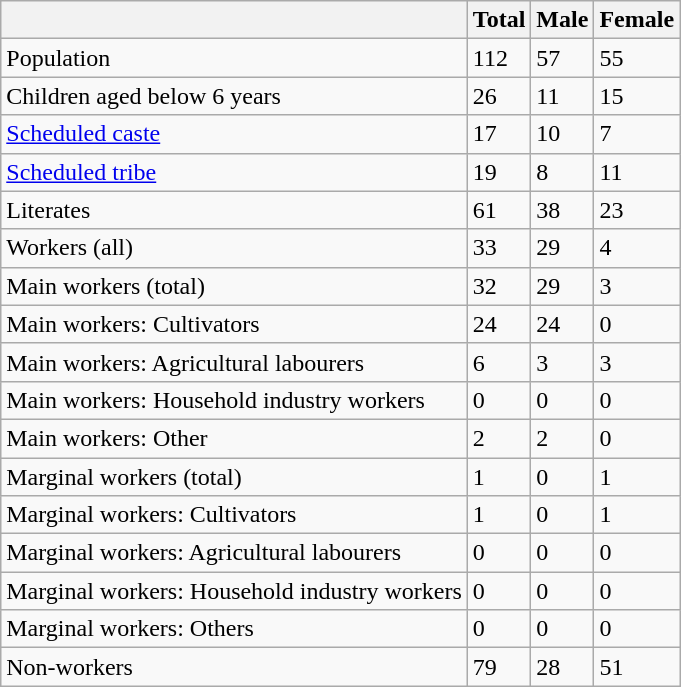<table class="wikitable sortable">
<tr>
<th></th>
<th>Total</th>
<th>Male</th>
<th>Female</th>
</tr>
<tr>
<td>Population</td>
<td>112</td>
<td>57</td>
<td>55</td>
</tr>
<tr>
<td>Children aged below 6 years</td>
<td>26</td>
<td>11</td>
<td>15</td>
</tr>
<tr>
<td><a href='#'>Scheduled caste</a></td>
<td>17</td>
<td>10</td>
<td>7</td>
</tr>
<tr>
<td><a href='#'>Scheduled tribe</a></td>
<td>19</td>
<td>8</td>
<td>11</td>
</tr>
<tr>
<td>Literates</td>
<td>61</td>
<td>38</td>
<td>23</td>
</tr>
<tr>
<td>Workers (all)</td>
<td>33</td>
<td>29</td>
<td>4</td>
</tr>
<tr>
<td>Main workers (total)</td>
<td>32</td>
<td>29</td>
<td>3</td>
</tr>
<tr>
<td>Main workers: Cultivators</td>
<td>24</td>
<td>24</td>
<td>0</td>
</tr>
<tr>
<td>Main workers: Agricultural labourers</td>
<td>6</td>
<td>3</td>
<td>3</td>
</tr>
<tr>
<td>Main workers: Household industry workers</td>
<td>0</td>
<td>0</td>
<td>0</td>
</tr>
<tr>
<td>Main workers: Other</td>
<td>2</td>
<td>2</td>
<td>0</td>
</tr>
<tr>
<td>Marginal workers (total)</td>
<td>1</td>
<td>0</td>
<td>1</td>
</tr>
<tr>
<td>Marginal workers: Cultivators</td>
<td>1</td>
<td>0</td>
<td>1</td>
</tr>
<tr>
<td>Marginal workers: Agricultural labourers</td>
<td>0</td>
<td>0</td>
<td>0</td>
</tr>
<tr>
<td>Marginal workers: Household industry workers</td>
<td>0</td>
<td>0</td>
<td>0</td>
</tr>
<tr>
<td>Marginal workers: Others</td>
<td>0</td>
<td>0</td>
<td>0</td>
</tr>
<tr>
<td>Non-workers</td>
<td>79</td>
<td>28</td>
<td>51</td>
</tr>
</table>
